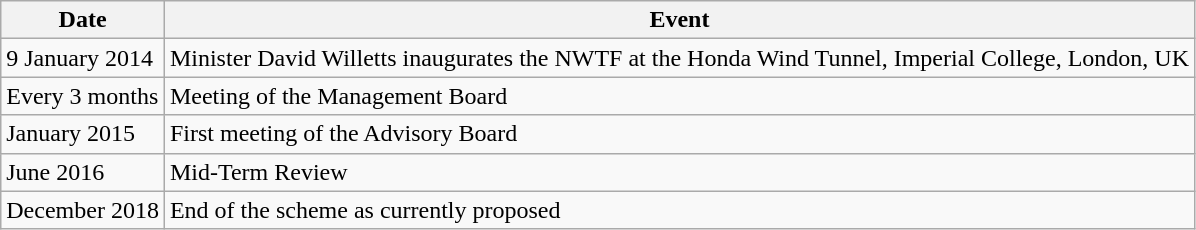<table class="wikitable">
<tr>
<th>Date</th>
<th>Event</th>
</tr>
<tr>
<td>9 January 2014</td>
<td>Minister David Willetts inaugurates the NWTF at the Honda Wind Tunnel, Imperial College, London, UK</td>
</tr>
<tr>
<td>Every 3 months</td>
<td>Meeting of the Management Board</td>
</tr>
<tr>
<td>January 2015</td>
<td>First meeting of the Advisory Board</td>
</tr>
<tr>
<td>June 2016</td>
<td>Mid-Term Review</td>
</tr>
<tr>
<td>December 2018</td>
<td>End of the scheme as currently proposed</td>
</tr>
</table>
